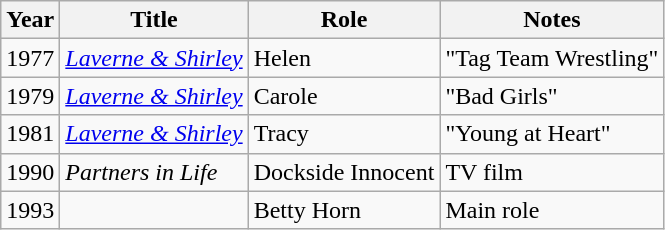<table class="wikitable sortable">
<tr>
<th>Year</th>
<th>Title</th>
<th>Role</th>
<th class="unsortable">Notes</th>
</tr>
<tr>
<td>1977</td>
<td><em><a href='#'>Laverne & Shirley</a></em></td>
<td>Helen</td>
<td>"Tag Team Wrestling"</td>
</tr>
<tr>
<td>1979</td>
<td><em><a href='#'>Laverne & Shirley</a></em></td>
<td>Carole</td>
<td>"Bad Girls"</td>
</tr>
<tr>
<td>1981</td>
<td><em><a href='#'>Laverne & Shirley</a></em></td>
<td>Tracy</td>
<td>"Young at Heart"</td>
</tr>
<tr>
<td>1990</td>
<td><em>Partners in Life</em></td>
<td>Dockside Innocent</td>
<td>TV film</td>
</tr>
<tr>
<td>1993</td>
<td><em></em></td>
<td>Betty Horn</td>
<td>Main role</td>
</tr>
</table>
